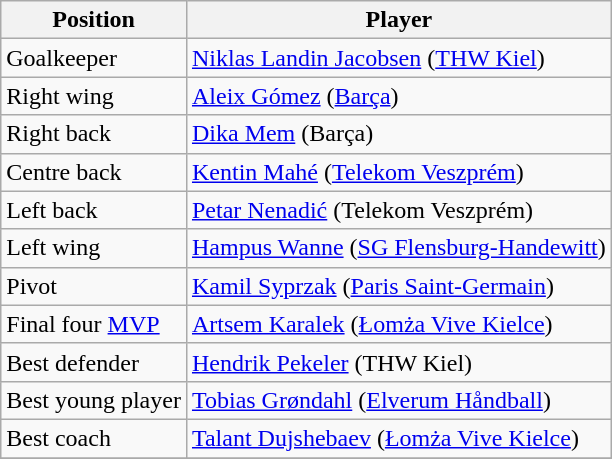<table class="wikitable">
<tr>
<th>Position</th>
<th>Player</th>
</tr>
<tr>
<td>Goalkeeper</td>
<td> <a href='#'>Niklas Landin Jacobsen</a> (<a href='#'>THW Kiel</a>)</td>
</tr>
<tr>
<td>Right wing</td>
<td> <a href='#'>Aleix Gómez</a> (<a href='#'>Barça</a>)</td>
</tr>
<tr>
<td>Right back</td>
<td> <a href='#'>Dika Mem</a> (Barça)</td>
</tr>
<tr>
<td>Centre back</td>
<td> <a href='#'>Kentin Mahé</a> (<a href='#'>Telekom Veszprém</a>)</td>
</tr>
<tr>
<td>Left back</td>
<td> <a href='#'>Petar Nenadić</a> (Telekom Veszprém)</td>
</tr>
<tr>
<td>Left wing</td>
<td> <a href='#'>Hampus Wanne</a> (<a href='#'>SG Flensburg-Handewitt</a>)</td>
</tr>
<tr>
<td>Pivot</td>
<td> <a href='#'>Kamil Syprzak</a> (<a href='#'>Paris Saint-Germain</a>)</td>
</tr>
<tr>
<td>Final four <a href='#'>MVP</a></td>
<td> <a href='#'>Artsem Karalek</a> (<a href='#'>Łomża Vive Kielce</a>)</td>
</tr>
<tr>
<td>Best defender</td>
<td> <a href='#'>Hendrik Pekeler</a> (THW Kiel)</td>
</tr>
<tr>
<td>Best young player</td>
<td> <a href='#'>Tobias Grøndahl</a> (<a href='#'>Elverum Håndball</a>)</td>
</tr>
<tr>
<td>Best coach</td>
<td> <a href='#'>Talant Dujshebaev</a> (<a href='#'>Łomża Vive Kielce</a>)</td>
</tr>
<tr>
</tr>
</table>
